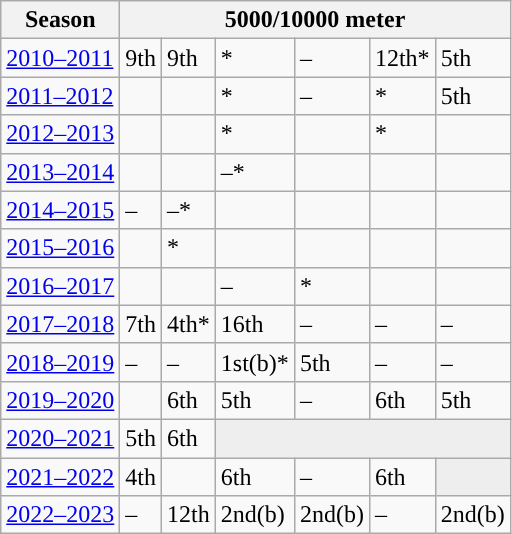<table class="wikitable" style="display: inline-table;">
<tr>
<th>Season</th>
<th colspan="6">5000/10000 meter</th>
</tr>
<tr>
<td><a href='#'>2010–2011</a></td>
<td>9th</td>
<td>9th</td>
<td>*</td>
<td>–</td>
<td>12th*</td>
<td>5th</td>
</tr>
<tr>
<td><a href='#'>2011–2012</a></td>
<td></td>
<td></td>
<td>*</td>
<td>–</td>
<td>*</td>
<td>5th</td>
</tr>
<tr>
<td><a href='#'>2012–2013</a></td>
<td></td>
<td></td>
<td>*</td>
<td></td>
<td>*</td>
<td></td>
</tr>
<tr>
<td><a href='#'>2013–2014</a></td>
<td></td>
<td></td>
<td>–*</td>
<td></td>
<td></td>
<td></td>
</tr>
<tr>
<td><a href='#'>2014–2015</a></td>
<td>–</td>
<td>–*</td>
<td></td>
<td></td>
<td></td>
<td></td>
</tr>
<tr>
<td><a href='#'>2015–2016</a></td>
<td></td>
<td>*</td>
<td></td>
<td></td>
<td></td>
<td></td>
</tr>
<tr>
<td><a href='#'>2016–2017</a></td>
<td></td>
<td></td>
<td>–</td>
<td>*</td>
<td></td>
<td></td>
</tr>
<tr>
<td><a href='#'>2017–2018</a></td>
<td>7th</td>
<td>4th*</td>
<td>16th</td>
<td>–</td>
<td>–</td>
<td>–</td>
</tr>
<tr>
<td><a href='#'>2018–2019</a></td>
<td>–</td>
<td>–</td>
<td>1st(b)*</td>
<td>5th</td>
<td>–</td>
<td>–</td>
</tr>
<tr>
<td><a href='#'>2019–2020</a></td>
<td></td>
<td>6th</td>
<td>5th</td>
<td>–</td>
<td>6th</td>
<td>5th</td>
</tr>
<tr>
<td><a href='#'>2020–2021</a></td>
<td>5th</td>
<td>6th</td>
<td colspan="4" bgcolor=#EEEEEE></td>
</tr>
<tr>
<td><a href='#'>2021–2022</a></td>
<td>4th</td>
<td></td>
<td>6th</td>
<td>–</td>
<td>6th</td>
<td colspan="1" bgcolor=#EEEEEE></td>
</tr>
<tr>
<td><a href='#'>2022–2023</a></td>
<td>–</td>
<td>12th</td>
<td>2nd(b)</td>
<td>2nd(b)</td>
<td>–</td>
<td>2nd(b)</td>
</tr>
</table>
